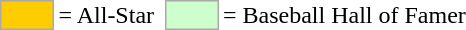<table>
<tr>
<td style="background-color:#FFCC00; border:1px solid #aaaaaa; width:2em;"></td>
<td>= All-Star</td>
<td></td>
<td style="background-color:#CCFFCC; border:1px solid #aaaaaa; width:2em;"></td>
<td>= Baseball Hall of Famer</td>
</tr>
</table>
